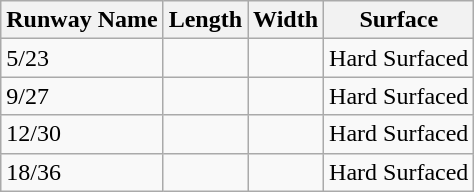<table class="wikitable">
<tr>
<th>Runway Name</th>
<th>Length</th>
<th>Width</th>
<th>Surface</th>
</tr>
<tr>
<td>5/23</td>
<td></td>
<td></td>
<td>Hard Surfaced</td>
</tr>
<tr>
<td>9/27</td>
<td></td>
<td></td>
<td>Hard Surfaced</td>
</tr>
<tr>
<td>12/30</td>
<td></td>
<td></td>
<td>Hard Surfaced</td>
</tr>
<tr>
<td>18/36</td>
<td></td>
<td></td>
<td>Hard Surfaced</td>
</tr>
</table>
